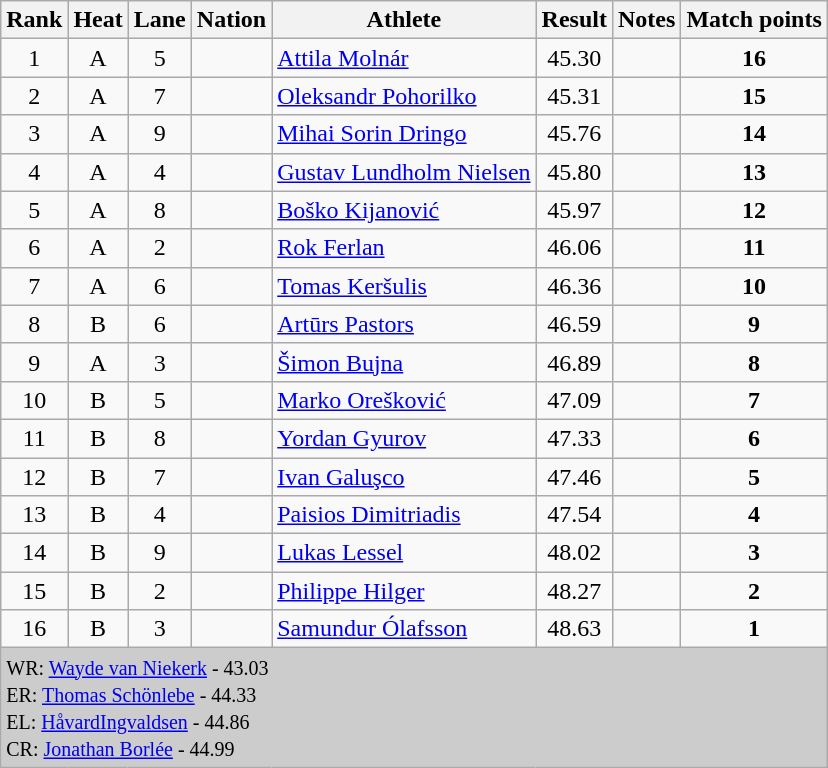<table class="wikitable sortable" style="text-align:left;">
<tr>
<th>Rank</th>
<th>Heat</th>
<th>Lane</th>
<th>Nation</th>
<th>Athlete</th>
<th>Result</th>
<th>Notes</th>
<th>Match points</th>
</tr>
<tr>
<td align=center>1</td>
<td align=center>A</td>
<td align=center>5</td>
<td></td>
<td><a href='#'>Attila Molnár</a></td>
<td align=center>45.30</td>
<td align=center></td>
<td align=center><strong>16</strong></td>
</tr>
<tr>
<td align=center>2</td>
<td align=center>A</td>
<td align=center>7</td>
<td></td>
<td><a href='#'>Oleksandr Pohorilko</a></td>
<td align=center>45.31</td>
<td align=center></td>
<td align=center><strong>15</strong></td>
</tr>
<tr>
<td align=center>3</td>
<td align=center>A</td>
<td align=center>9</td>
<td></td>
<td><a href='#'>Mihai Sorin Dringo</a></td>
<td align=center>45.76</td>
<td align=center></td>
<td align=center><strong>14</strong></td>
</tr>
<tr>
<td align=center>4</td>
<td align=center>A</td>
<td align=center>4</td>
<td></td>
<td><a href='#'>Gustav Lundholm Nielsen</a></td>
<td align=center>45.80</td>
<td align=center></td>
<td align=center><strong>13</strong></td>
</tr>
<tr>
<td align=center>5</td>
<td align=center>A</td>
<td align=center>8</td>
<td></td>
<td><a href='#'>Boško Kijanović</a></td>
<td align=center>45.97</td>
<td></td>
<td align=center><strong>12</strong></td>
</tr>
<tr>
<td align=center>6</td>
<td align=center>A</td>
<td align=center>2</td>
<td></td>
<td><a href='#'>Rok Ferlan</a></td>
<td align=center>46.06</td>
<td align=center></td>
<td align=center><strong>11</strong></td>
</tr>
<tr>
<td align=center>7</td>
<td align=center>A</td>
<td align=center>6</td>
<td></td>
<td><a href='#'>Tomas Keršulis</a></td>
<td align=center>46.36</td>
<td></td>
<td align=center><strong>10</strong></td>
</tr>
<tr>
<td align=center>8</td>
<td align=center>B</td>
<td align=center>6</td>
<td></td>
<td><a href='#'>Artūrs Pastors</a></td>
<td align=center>46.59</td>
<td align=center></td>
<td align=center><strong>9</strong></td>
</tr>
<tr>
<td align=center>9</td>
<td align=center>A</td>
<td align=center>3</td>
<td></td>
<td><a href='#'>Šimon Bujna</a></td>
<td align=center>46.89</td>
<td></td>
<td align=center><strong>8</strong></td>
</tr>
<tr>
<td align=center>10</td>
<td align=center>B</td>
<td align=center>5</td>
<td></td>
<td><a href='#'>Marko Orešković</a></td>
<td align=center>47.09</td>
<td></td>
<td align=center><strong>7</strong></td>
</tr>
<tr>
<td align=center>11</td>
<td align=center>B</td>
<td align=center>8</td>
<td></td>
<td><a href='#'>Yordan Gyurov</a></td>
<td align=center>47.33</td>
<td align=center></td>
<td align=center><strong>6</strong></td>
</tr>
<tr>
<td align=center>12</td>
<td align=center>B</td>
<td align=center>7</td>
<td></td>
<td><a href='#'>Ivan Galuşco</a></td>
<td align=center>47.46</td>
<td></td>
<td align=center><strong>5</strong></td>
</tr>
<tr>
<td align=center>13</td>
<td align=center>B</td>
<td align=center>4</td>
<td></td>
<td><a href='#'>Paisios Dimitriadis</a></td>
<td align=center>47.54</td>
<td align=center></td>
<td align=center><strong>4</strong></td>
</tr>
<tr>
<td align=center>14</td>
<td align=center>B</td>
<td align=center>9</td>
<td></td>
<td><a href='#'>Lukas Lessel</a></td>
<td align=center>48.02</td>
<td></td>
<td align=center><strong>3</strong></td>
</tr>
<tr>
<td align=center>15</td>
<td align=center>B</td>
<td align=center>2</td>
<td></td>
<td><a href='#'>Philippe Hilger</a></td>
<td align=center>48.27</td>
<td align=center></td>
<td align=center><strong>2</strong></td>
</tr>
<tr>
<td align=center>16</td>
<td align=center>B</td>
<td align=center>3</td>
<td></td>
<td><a href='#'>Samundur Ólafsson</a></td>
<td align=center>48.63</td>
<td align=center></td>
<td align=center><strong>1</strong></td>
</tr>
<tr>
<td colspan="8" bgcolor="#cccccc"><small>WR:  <a href='#'>Wayde van Niekerk</a> - 43.03<br>ER:  <a href='#'>Thomas Schönlebe</a> - 44.33<br></small><small>EL:   <a href='#'>HåvardIngvaldsen</a> - 44.86<br>CR:  <a href='#'>Jonathan Borlée</a> - 44.99</small></td>
</tr>
</table>
